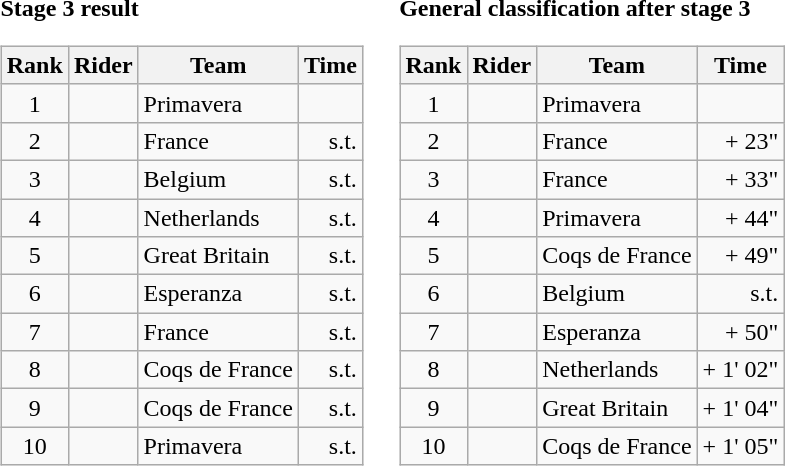<table>
<tr>
<td><strong>Stage 3 result</strong><br><table class="wikitable">
<tr>
<th scope="col">Rank</th>
<th scope="col">Rider</th>
<th scope="col">Team</th>
<th scope="col">Time</th>
</tr>
<tr>
<td style="text-align:center;">1</td>
<td></td>
<td>Primavera</td>
<td style="text-align:right;"></td>
</tr>
<tr>
<td style="text-align:center;">2</td>
<td></td>
<td>France</td>
<td style="text-align:right;">s.t.</td>
</tr>
<tr>
<td style="text-align:center;">3</td>
<td></td>
<td>Belgium</td>
<td style="text-align:right;">s.t.</td>
</tr>
<tr>
<td style="text-align:center;">4</td>
<td></td>
<td>Netherlands</td>
<td style="text-align:right;">s.t.</td>
</tr>
<tr>
<td style="text-align:center;">5</td>
<td></td>
<td>Great Britain</td>
<td style="text-align:right;">s.t.</td>
</tr>
<tr>
<td style="text-align:center;">6</td>
<td></td>
<td>Esperanza</td>
<td style="text-align:right;">s.t.</td>
</tr>
<tr>
<td style="text-align:center;">7</td>
<td></td>
<td>France</td>
<td style="text-align:right;">s.t.</td>
</tr>
<tr>
<td style="text-align:center;">8</td>
<td></td>
<td>Coqs de France</td>
<td style="text-align:right;">s.t.</td>
</tr>
<tr>
<td style="text-align:center;">9</td>
<td></td>
<td>Coqs de France</td>
<td style="text-align:right;">s.t.</td>
</tr>
<tr>
<td style="text-align:center;">10</td>
<td></td>
<td>Primavera</td>
<td style="text-align:right;">s.t.</td>
</tr>
</table>
</td>
<td></td>
<td><strong>General classification after stage 3</strong><br><table class="wikitable">
<tr>
<th scope="col">Rank</th>
<th scope="col">Rider</th>
<th scope="col">Team</th>
<th scope="col">Time</th>
</tr>
<tr>
<td style="text-align:center;">1</td>
<td></td>
<td>Primavera</td>
<td style="text-align:right;"></td>
</tr>
<tr>
<td style="text-align:center;">2</td>
<td></td>
<td>France</td>
<td style="text-align:right;">+ 23"</td>
</tr>
<tr>
<td style="text-align:center;">3</td>
<td></td>
<td>France</td>
<td style="text-align:right;">+ 33"</td>
</tr>
<tr>
<td style="text-align:center;">4</td>
<td></td>
<td>Primavera</td>
<td style="text-align:right;">+ 44"</td>
</tr>
<tr>
<td style="text-align:center;">5</td>
<td></td>
<td>Coqs de France</td>
<td style="text-align:right;">+ 49"</td>
</tr>
<tr>
<td style="text-align:center;">6</td>
<td></td>
<td>Belgium</td>
<td style="text-align:right;">s.t.</td>
</tr>
<tr>
<td style="text-align:center;">7</td>
<td></td>
<td>Esperanza</td>
<td style="text-align:right;">+ 50"</td>
</tr>
<tr>
<td style="text-align:center;">8</td>
<td></td>
<td>Netherlands</td>
<td style="text-align:right;">+ 1' 02"</td>
</tr>
<tr>
<td style="text-align:center;">9</td>
<td></td>
<td>Great Britain</td>
<td style="text-align:right;">+ 1' 04"</td>
</tr>
<tr>
<td style="text-align:center;">10</td>
<td></td>
<td>Coqs de France</td>
<td style="text-align:right;">+ 1' 05"</td>
</tr>
</table>
</td>
</tr>
</table>
